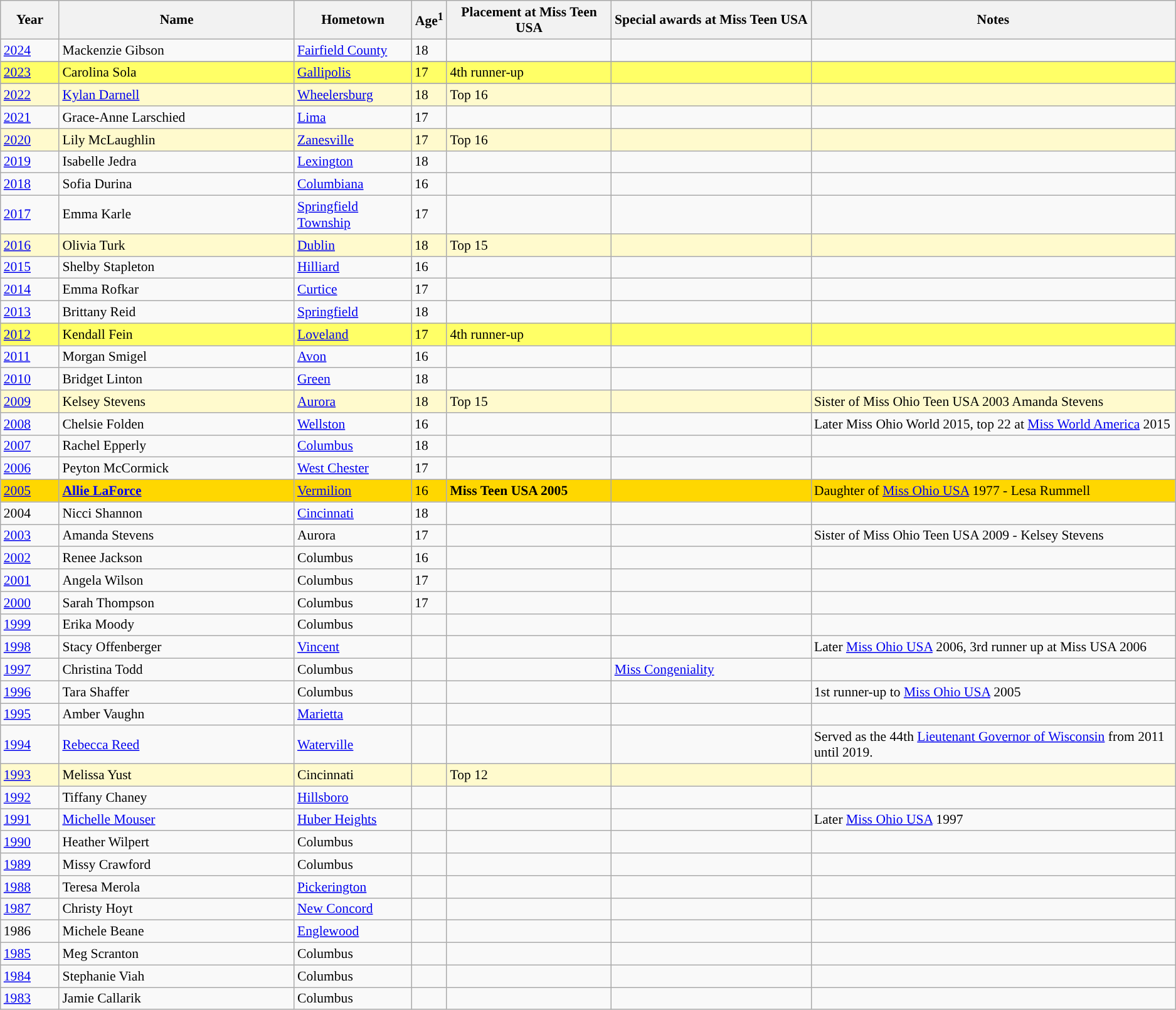<table class="wikitable"style="font-size:90%;">
<tr bgcolor="#efefef">
<th width=5%>Year</th>
<th width=20%>Name</th>
<th width=10%>Hometown</th>
<th width=3%>Age<sup>1</sup></th>
<th width=14%>Placement at Miss Teen USA</th>
<th width=17%>Special awards at Miss Teen  USA</th>
<th width=31%>Notes</th>
</tr>
<tr>
<td><a href='#'>2024</a></td>
<td>Mackenzie Gibson</td>
<td><a href='#'>Fairfield County</a></td>
<td>18</td>
<td></td>
<td></td>
<td></td>
</tr>
<tr>
</tr>
<tr style="background-color:#FFFF66;”">
<td><a href='#'>2023</a></td>
<td>Carolina Sola</td>
<td><a href='#'>Gallipolis</a></td>
<td>17</td>
<td>4th runner-up</td>
<td></td>
<td></td>
</tr>
<tr>
</tr>
<tr style="background-color:#FFFACD;”">
<td><a href='#'>2022</a></td>
<td><a href='#'>Kylan Darnell</a></td>
<td><a href='#'>Wheelersburg</a></td>
<td>18</td>
<td>Top 16</td>
<td></td>
<td></td>
</tr>
<tr>
<td><a href='#'>2021</a></td>
<td>Grace-Anne Larschied</td>
<td><a href='#'>Lima</a></td>
<td>17</td>
<td></td>
<td></td>
<td></td>
</tr>
<tr style="background-color:#FFFACD;”">
<td><a href='#'>2020</a></td>
<td>Lily McLaughlin</td>
<td><a href='#'>Zanesville</a></td>
<td>17</td>
<td>Top 16</td>
<td></td>
<td></td>
</tr>
<tr>
<td><a href='#'>2019</a></td>
<td>Isabelle Jedra</td>
<td><a href='#'>Lexington</a></td>
<td>18</td>
<td></td>
<td></td>
<td></td>
</tr>
<tr>
<td><a href='#'>2018</a></td>
<td>Sofia Durina</td>
<td><a href='#'>Columbiana</a></td>
<td>16</td>
<td></td>
<td></td>
<td></td>
</tr>
<tr>
<td><a href='#'>2017</a></td>
<td>Emma Karle</td>
<td><a href='#'>Springfield Township</a></td>
<td>17</td>
<td></td>
<td></td>
<td></td>
</tr>
<tr style="background-color:#FFFACD;”">
<td><a href='#'>2016</a></td>
<td>Olivia Turk</td>
<td><a href='#'>Dublin</a></td>
<td>18</td>
<td>Top 15</td>
<td></td>
<td></td>
</tr>
<tr>
<td><a href='#'>2015</a></td>
<td>Shelby Stapleton</td>
<td><a href='#'>Hilliard</a></td>
<td>16</td>
<td></td>
<td></td>
<td></td>
</tr>
<tr>
<td><a href='#'>2014</a></td>
<td>Emma Rofkar</td>
<td><a href='#'>Curtice</a></td>
<td>17</td>
<td></td>
<td></td>
<td></td>
</tr>
<tr>
<td><a href='#'>2013</a></td>
<td>Brittany Reid</td>
<td><a href='#'>Springfield</a></td>
<td>18</td>
<td></td>
<td></td>
<td></td>
</tr>
<tr style="background-color:#FFFF66;”">
<td><a href='#'>2012</a></td>
<td>Kendall Fein</td>
<td><a href='#'>Loveland</a></td>
<td>17</td>
<td>4th runner-up</td>
<td></td>
<td></td>
</tr>
<tr>
<td><a href='#'>2011</a></td>
<td>Morgan Smigel</td>
<td><a href='#'>Avon</a></td>
<td>16</td>
<td></td>
<td></td>
<td></td>
</tr>
<tr>
<td><a href='#'>2010</a></td>
<td>Bridget Linton</td>
<td><a href='#'>Green</a></td>
<td>18</td>
<td></td>
<td></td>
<td></td>
</tr>
<tr style="background-color:#FFFACD;”">
<td><a href='#'>2009</a></td>
<td>Kelsey Stevens</td>
<td><a href='#'>Aurora</a></td>
<td>18</td>
<td>Top 15</td>
<td></td>
<td>Sister of Miss Ohio Teen USA 2003 Amanda Stevens</td>
</tr>
<tr>
<td><a href='#'>2008</a></td>
<td>Chelsie Folden</td>
<td><a href='#'>Wellston</a></td>
<td>16</td>
<td></td>
<td></td>
<td>Later Miss Ohio World 2015, top 22 at <a href='#'>Miss World America</a> 2015</td>
</tr>
<tr>
<td><a href='#'>2007</a></td>
<td>Rachel Epperly</td>
<td><a href='#'>Columbus</a></td>
<td>18</td>
<td></td>
<td></td>
<td></td>
</tr>
<tr>
<td><a href='#'>2006</a></td>
<td>Peyton McCormick</td>
<td><a href='#'>West Chester</a></td>
<td>17</td>
<td></td>
<td></td>
<td></td>
</tr>
<tr style="background-color:GOLD;">
<td><a href='#'>2005</a></td>
<td><strong> <a href='#'>Allie LaForce</a></strong></td>
<td><a href='#'>Vermilion</a></td>
<td>16</td>
<td><strong>Miss Teen USA 2005</strong></td>
<td></td>
<td>Daughter of <a href='#'>Miss Ohio USA</a> 1977 - Lesa Rummell</td>
</tr>
<tr>
<td>2004</td>
<td>Nicci Shannon</td>
<td><a href='#'>Cincinnati</a></td>
<td>18</td>
<td></td>
<td></td>
<td></td>
</tr>
<tr>
<td><a href='#'>2003</a></td>
<td>Amanda Stevens</td>
<td>Aurora</td>
<td>17</td>
<td></td>
<td></td>
<td>Sister of Miss Ohio Teen USA 2009 - Kelsey Stevens</td>
</tr>
<tr>
<td><a href='#'>2002</a></td>
<td>Renee Jackson</td>
<td>Columbus</td>
<td>16</td>
<td></td>
<td></td>
<td></td>
</tr>
<tr>
<td><a href='#'>2001</a></td>
<td>Angela Wilson</td>
<td>Columbus</td>
<td>17</td>
<td></td>
<td></td>
<td></td>
</tr>
<tr>
<td><a href='#'>2000</a></td>
<td>Sarah Thompson</td>
<td>Columbus</td>
<td>17</td>
<td></td>
<td></td>
<td></td>
</tr>
<tr>
<td><a href='#'>1999</a></td>
<td>Erika Moody</td>
<td>Columbus</td>
<td></td>
<td></td>
<td></td>
<td></td>
</tr>
<tr>
<td><a href='#'>1998</a></td>
<td>Stacy Offenberger</td>
<td><a href='#'>Vincent</a></td>
<td></td>
<td></td>
<td></td>
<td>Later <a href='#'>Miss Ohio USA</a> 2006, 3rd runner up at Miss USA 2006</td>
</tr>
<tr>
<td><a href='#'>1997</a></td>
<td>Christina Todd</td>
<td>Columbus</td>
<td></td>
<td></td>
<td><a href='#'>Miss Congeniality</a></td>
<td></td>
</tr>
<tr>
<td><a href='#'>1996</a></td>
<td>Tara Shaffer</td>
<td>Columbus</td>
<td></td>
<td></td>
<td></td>
<td>1st runner-up to <a href='#'>Miss Ohio USA</a> 2005</td>
</tr>
<tr>
<td><a href='#'>1995</a></td>
<td>Amber Vaughn</td>
<td><a href='#'>Marietta</a></td>
<td></td>
<td></td>
<td></td>
<td></td>
</tr>
<tr>
<td><a href='#'>1994</a></td>
<td><a href='#'>Rebecca Reed</a></td>
<td><a href='#'>Waterville</a></td>
<td></td>
<td></td>
<td></td>
<td>Served as the 44th <a href='#'>Lieutenant Governor of Wisconsin</a> from 2011 until 2019.</td>
</tr>
<tr style="background-color:#FFFACD;”">
<td><a href='#'>1993</a></td>
<td>Melissa Yust</td>
<td>Cincinnati</td>
<td></td>
<td>Top 12</td>
<td></td>
<td></td>
</tr>
<tr>
<td><a href='#'>1992</a></td>
<td>Tiffany Chaney</td>
<td><a href='#'>Hillsboro</a></td>
<td></td>
<td></td>
<td></td>
<td></td>
</tr>
<tr>
<td><a href='#'>1991</a></td>
<td><a href='#'>Michelle Mouser</a></td>
<td><a href='#'>Huber Heights</a></td>
<td></td>
<td></td>
<td></td>
<td>Later <a href='#'>Miss Ohio USA</a> 1997</td>
</tr>
<tr>
<td><a href='#'>1990</a></td>
<td>Heather Wilpert</td>
<td>Columbus</td>
<td></td>
<td></td>
<td></td>
<td></td>
</tr>
<tr>
<td><a href='#'>1989</a></td>
<td>Missy Crawford</td>
<td>Columbus</td>
<td></td>
<td></td>
<td></td>
<td></td>
</tr>
<tr>
<td><a href='#'>1988</a></td>
<td>Teresa Merola</td>
<td><a href='#'>Pickerington</a></td>
<td></td>
<td></td>
<td></td>
<td></td>
</tr>
<tr>
<td><a href='#'>1987</a></td>
<td>Christy Hoyt</td>
<td><a href='#'>New Concord</a></td>
<td></td>
<td></td>
<td></td>
<td></td>
</tr>
<tr>
<td>1986</td>
<td>Michele Beane</td>
<td><a href='#'>Englewood</a></td>
<td></td>
<td></td>
<td></td>
<td></td>
</tr>
<tr>
<td><a href='#'>1985</a></td>
<td>Meg Scranton</td>
<td>Columbus</td>
<td></td>
<td></td>
<td></td>
<td></td>
</tr>
<tr>
<td><a href='#'>1984</a></td>
<td>Stephanie Viah</td>
<td>Columbus</td>
<td></td>
<td></td>
<td></td>
<td></td>
</tr>
<tr>
<td><a href='#'>1983</a></td>
<td>Jamie Callarik</td>
<td>Columbus</td>
<td></td>
<td></td>
<td></td>
<td></td>
</tr>
</table>
